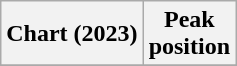<table class="wikitable plainrowheaders" style="text-align:center;">
<tr>
<th scope="col">Chart (2023)</th>
<th scope="col">Peak<br>position</th>
</tr>
<tr>
</tr>
</table>
